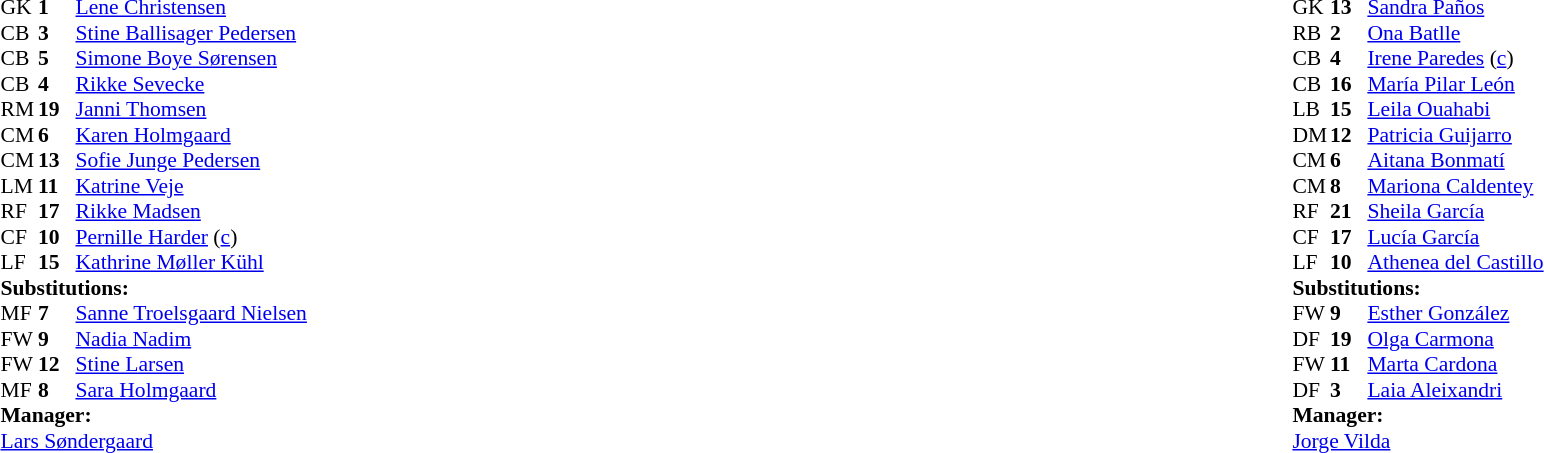<table width="100%">
<tr>
<td valign="top" width="40%"><br><table style="font-size:90%" cellspacing="0" cellpadding="0">
<tr>
<th width=25></th>
<th width=25></th>
</tr>
<tr>
<td>GK</td>
<td><strong>1</strong></td>
<td><a href='#'>Lene Christensen</a></td>
</tr>
<tr>
<td>CB</td>
<td><strong>3</strong></td>
<td><a href='#'>Stine Ballisager Pedersen</a></td>
</tr>
<tr>
<td>CB</td>
<td><strong>5</strong></td>
<td><a href='#'>Simone Boye Sørensen</a></td>
</tr>
<tr>
<td>CB</td>
<td><strong>4</strong></td>
<td><a href='#'>Rikke Sevecke</a></td>
</tr>
<tr>
<td>RM</td>
<td><strong>19</strong></td>
<td><a href='#'>Janni Thomsen</a></td>
<td></td>
<td></td>
</tr>
<tr>
<td>CM</td>
<td><strong>6</strong></td>
<td><a href='#'>Karen Holmgaard</a></td>
</tr>
<tr>
<td>CM</td>
<td><strong>13</strong></td>
<td><a href='#'>Sofie Junge Pedersen</a></td>
</tr>
<tr>
<td>LM</td>
<td><strong>11</strong></td>
<td><a href='#'>Katrine Veje</a></td>
<td></td>
<td></td>
</tr>
<tr>
<td>RF</td>
<td><strong>17</strong></td>
<td><a href='#'>Rikke Madsen</a></td>
<td></td>
<td></td>
</tr>
<tr>
<td>CF</td>
<td><strong>10</strong></td>
<td><a href='#'>Pernille Harder</a> (<a href='#'>c</a>)</td>
</tr>
<tr>
<td>LF</td>
<td><strong>15</strong></td>
<td><a href='#'>Kathrine Møller Kühl</a></td>
<td></td>
<td></td>
</tr>
<tr>
<td colspan=3><strong>Substitutions:</strong></td>
</tr>
<tr>
<td>MF</td>
<td><strong>7</strong></td>
<td><a href='#'>Sanne Troelsgaard Nielsen</a></td>
<td></td>
<td></td>
</tr>
<tr>
<td>FW</td>
<td><strong>9</strong></td>
<td><a href='#'>Nadia Nadim</a></td>
<td></td>
<td></td>
</tr>
<tr>
<td>FW</td>
<td><strong>12</strong></td>
<td><a href='#'>Stine Larsen</a></td>
<td></td>
<td></td>
</tr>
<tr>
<td>MF</td>
<td><strong>8</strong></td>
<td><a href='#'>Sara Holmgaard</a></td>
<td></td>
<td></td>
</tr>
<tr>
<td colspan=3><strong>Manager:</strong></td>
</tr>
<tr>
<td colspan=3><a href='#'>Lars Søndergaard</a></td>
<td></td>
</tr>
</table>
</td>
<td valign="top"></td>
<td valign="top" width="50%"><br><table style="font-size:90%; margin:auto" cellspacing="0" cellpadding="0">
<tr>
<th width=25></th>
<th width=25></th>
</tr>
<tr>
<td>GK</td>
<td><strong>13</strong></td>
<td><a href='#'>Sandra Paños</a></td>
</tr>
<tr>
<td>RB</td>
<td><strong>2</strong></td>
<td><a href='#'>Ona Batlle</a></td>
</tr>
<tr>
<td>CB</td>
<td><strong>4</strong></td>
<td><a href='#'>Irene Paredes</a> (<a href='#'>c</a>)</td>
</tr>
<tr>
<td>CB</td>
<td><strong>16</strong></td>
<td><a href='#'>María Pilar León</a></td>
</tr>
<tr>
<td>LB</td>
<td><strong>15</strong></td>
<td><a href='#'>Leila Ouahabi</a></td>
<td></td>
<td></td>
</tr>
<tr>
<td>DM</td>
<td><strong>12</strong></td>
<td><a href='#'>Patricia Guijarro</a></td>
</tr>
<tr>
<td>CM</td>
<td><strong>6</strong></td>
<td><a href='#'>Aitana Bonmatí</a></td>
</tr>
<tr>
<td>CM</td>
<td><strong>8</strong></td>
<td><a href='#'>Mariona Caldentey</a></td>
</tr>
<tr>
<td>RF</td>
<td><strong>21</strong></td>
<td><a href='#'>Sheila García</a></td>
<td></td>
<td></td>
</tr>
<tr>
<td>CF</td>
<td><strong>17</strong></td>
<td><a href='#'>Lucía García</a></td>
<td></td>
<td></td>
</tr>
<tr>
<td>LF</td>
<td><strong>10</strong></td>
<td><a href='#'>Athenea del Castillo</a></td>
<td></td>
<td></td>
</tr>
<tr>
<td colspan=3><strong>Substitutions:</strong></td>
</tr>
<tr>
<td>FW</td>
<td><strong>9</strong></td>
<td><a href='#'>Esther González</a></td>
<td></td>
<td></td>
</tr>
<tr>
<td>DF</td>
<td><strong>19</strong></td>
<td><a href='#'>Olga Carmona</a></td>
<td></td>
<td></td>
</tr>
<tr>
<td>FW</td>
<td><strong>11</strong></td>
<td><a href='#'>Marta Cardona</a></td>
<td></td>
<td></td>
</tr>
<tr>
<td>DF</td>
<td><strong>3</strong></td>
<td><a href='#'>Laia Aleixandri</a></td>
<td></td>
<td></td>
</tr>
<tr>
<td colspan=3><strong>Manager:</strong></td>
</tr>
<tr>
<td colspan=3><a href='#'>Jorge Vilda</a></td>
</tr>
</table>
</td>
</tr>
</table>
